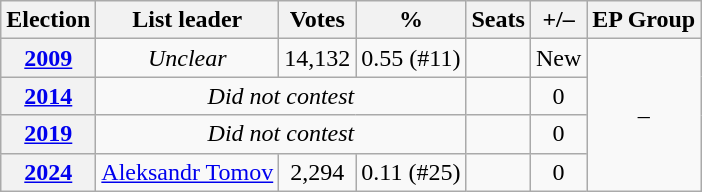<table class="wikitable" style="text-align:center">
<tr>
<th>Election</th>
<th>List leader</th>
<th>Votes</th>
<th>%</th>
<th>Seats</th>
<th>+/–</th>
<th>EP Group</th>
</tr>
<tr>
<th><a href='#'>2009</a></th>
<td><em>Unclear</em></td>
<td>14,132</td>
<td>0.55 (#11)</td>
<td></td>
<td>New</td>
<td rowspan=4>–</td>
</tr>
<tr>
<th><a href='#'>2014</a></th>
<td colspan=3><em>Did not contest</em></td>
<td></td>
<td> 0</td>
</tr>
<tr>
<th><a href='#'>2019</a></th>
<td colspan=3><em>Did not contest</em></td>
<td></td>
<td> 0</td>
</tr>
<tr>
<th><a href='#'>2024</a></th>
<td><a href='#'>Aleksandr Tomov</a></td>
<td>2,294</td>
<td>0.11 (#25)</td>
<td></td>
<td> 0</td>
</tr>
</table>
